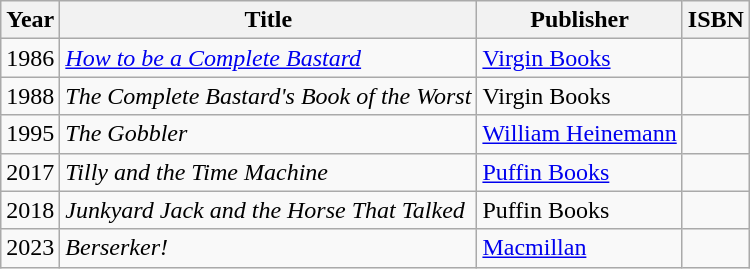<table class="wikitable sortable">
<tr>
<th>Year</th>
<th>Title</th>
<th class="unsortable">Publisher</th>
<th class="unsortable">ISBN</th>
</tr>
<tr>
<td>1986</td>
<td><em><a href='#'>How to be a Complete Bastard</a></em></td>
<td><a href='#'>Virgin Books</a></td>
<td></td>
</tr>
<tr>
<td>1988</td>
<td><em>The Complete Bastard's Book of the Worst</em></td>
<td>Virgin Books</td>
<td></td>
</tr>
<tr>
<td>1995</td>
<td><em>The Gobbler</em></td>
<td><a href='#'>William Heinemann</a></td>
<td></td>
</tr>
<tr>
<td>2017</td>
<td><em>Tilly and the Time Machine</em></td>
<td><a href='#'>Puffin Books</a></td>
<td></td>
</tr>
<tr>
<td>2018</td>
<td><em>Junkyard Jack and the Horse That Talked</em></td>
<td>Puffin Books</td>
<td></td>
</tr>
<tr>
<td>2023</td>
<td><em>Berserker!</em></td>
<td><a href='#'>Macmillan</a></td>
<td></td>
</tr>
</table>
